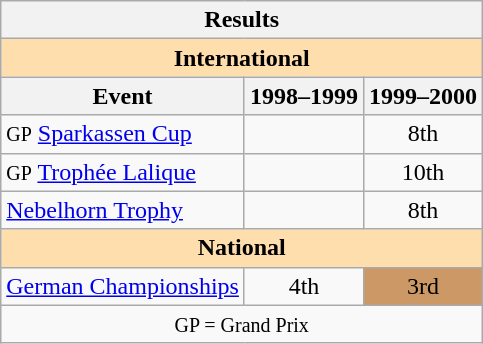<table class="wikitable" style="text-align:center">
<tr>
<th colspan=3 align=center><strong>Results</strong></th>
</tr>
<tr>
<th style="background-color: #ffdead; " colspan=3 align=center><strong>International</strong></th>
</tr>
<tr>
<th>Event</th>
<th>1998–1999</th>
<th>1999–2000</th>
</tr>
<tr>
<td align=left><small>GP</small> <a href='#'>Sparkassen Cup</a></td>
<td></td>
<td>8th</td>
</tr>
<tr>
<td align=left><small>GP</small> <a href='#'>Trophée Lalique</a></td>
<td></td>
<td>10th</td>
</tr>
<tr>
<td align=left><a href='#'>Nebelhorn Trophy</a></td>
<td></td>
<td>8th</td>
</tr>
<tr>
<th style="background-color: #ffdead; " colspan=3 align=center><strong>National</strong></th>
</tr>
<tr>
<td align=left><a href='#'>German Championships</a></td>
<td>4th</td>
<td bgcolor=cc9966>3rd</td>
</tr>
<tr>
<td colspan=3 align=center><small> GP = Grand Prix </small></td>
</tr>
</table>
